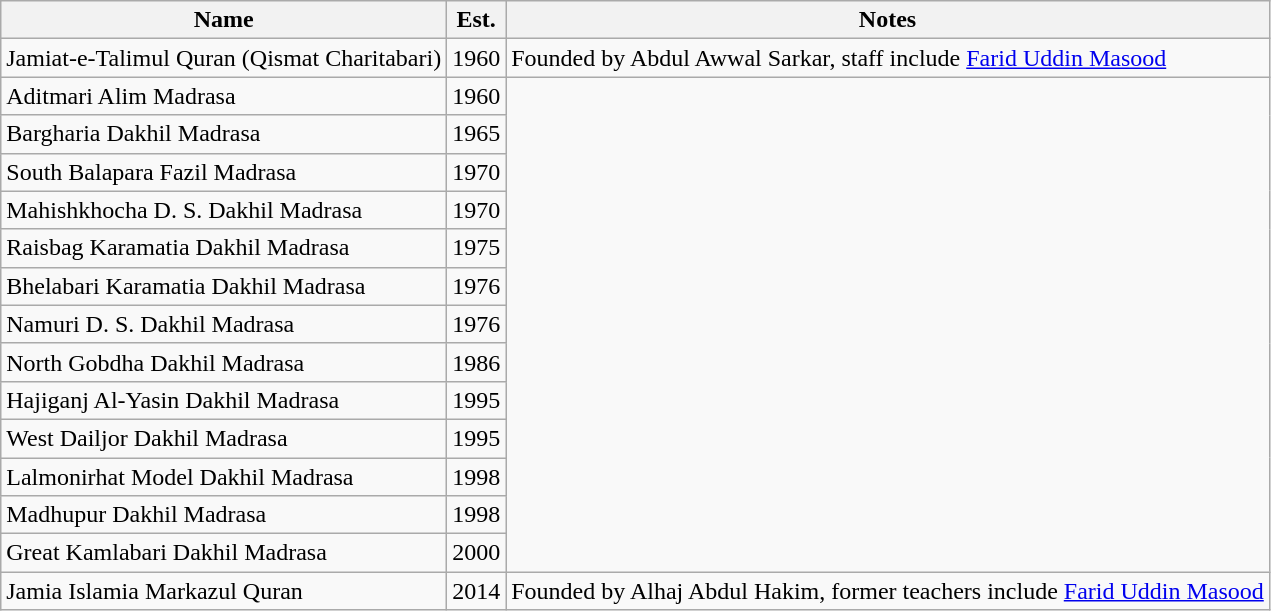<table class="wikitable">
<tr>
<th>Name</th>
<th>Est.</th>
<th>Notes</th>
</tr>
<tr>
<td>Jamiat-e-Talimul Quran (Qismat Charitabari)</td>
<td>1960</td>
<td>Founded by Abdul Awwal Sarkar, staff include <a href='#'>Farid Uddin Masood</a></td>
</tr>
<tr>
<td>Aditmari Alim Madrasa</td>
<td>1960</td>
</tr>
<tr>
<td>Bargharia Dakhil Madrasa</td>
<td>1965</td>
</tr>
<tr>
<td>South Balapara Fazil Madrasa</td>
<td>1970</td>
</tr>
<tr>
<td>Mahishkhocha D. S. Dakhil Madrasa</td>
<td>1970</td>
</tr>
<tr>
<td>Raisbag Karamatia Dakhil Madrasa</td>
<td>1975</td>
</tr>
<tr>
<td>Bhelabari Karamatia Dakhil Madrasa</td>
<td>1976</td>
</tr>
<tr>
<td>Namuri D. S. Dakhil Madrasa</td>
<td>1976</td>
</tr>
<tr>
<td>North Gobdha Dakhil Madrasa</td>
<td>1986</td>
</tr>
<tr>
<td>Hajiganj Al-Yasin Dakhil Madrasa</td>
<td>1995</td>
</tr>
<tr>
<td>West Dailjor Dakhil Madrasa</td>
<td>1995</td>
</tr>
<tr>
<td>Lalmonirhat Model Dakhil Madrasa</td>
<td>1998</td>
</tr>
<tr>
<td>Madhupur Dakhil Madrasa</td>
<td>1998</td>
</tr>
<tr>
<td>Great Kamlabari Dakhil Madrasa</td>
<td>2000</td>
</tr>
<tr>
<td>Jamia Islamia Markazul Quran</td>
<td>2014</td>
<td>Founded by Alhaj Abdul Hakim, former teachers include <a href='#'>Farid Uddin Masood</a></td>
</tr>
</table>
